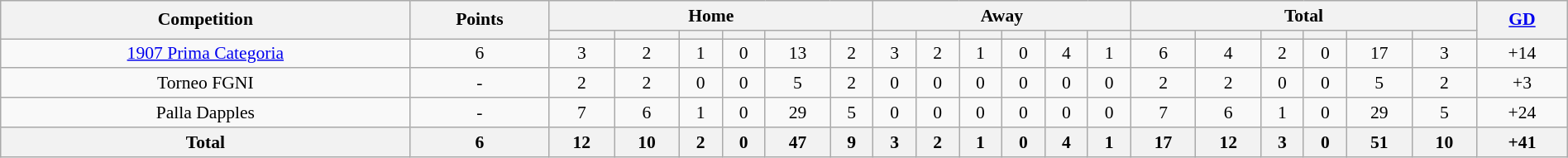<table class="wikitable" style="font-size:90%;width:100%;margin:auto;clear:both;text-align:center;">
<tr>
<th rowspan="2">Competition</th>
<th rowspan="2">Points</th>
<th colspan="6">Home</th>
<th colspan="6">Away</th>
<th colspan="6">Total</th>
<th rowspan="2"><a href='#'>GD</a></th>
</tr>
<tr>
<th></th>
<th></th>
<th></th>
<th></th>
<th></th>
<th></th>
<th></th>
<th></th>
<th></th>
<th></th>
<th></th>
<th></th>
<th></th>
<th></th>
<th></th>
<th></th>
<th></th>
<th></th>
</tr>
<tr>
<td><a href='#'>1907 Prima Categoria</a></td>
<td>6</td>
<td>3</td>
<td>2</td>
<td>1</td>
<td>0</td>
<td>13</td>
<td>2</td>
<td>3</td>
<td>2</td>
<td>1</td>
<td>0</td>
<td>4</td>
<td>1</td>
<td>6</td>
<td>4</td>
<td>2</td>
<td>0</td>
<td>17</td>
<td>3</td>
<td>+14</td>
</tr>
<tr>
<td>Torneo FGNI</td>
<td>-</td>
<td>2</td>
<td>2</td>
<td>0</td>
<td>0</td>
<td>5</td>
<td>2</td>
<td>0</td>
<td>0</td>
<td>0</td>
<td>0</td>
<td>0</td>
<td>0</td>
<td>2</td>
<td>2</td>
<td>0</td>
<td>0</td>
<td>5</td>
<td>2</td>
<td>+3</td>
</tr>
<tr>
<td>Palla Dapples</td>
<td>-</td>
<td>7</td>
<td>6</td>
<td>1</td>
<td>0</td>
<td>29</td>
<td>5</td>
<td>0</td>
<td>0</td>
<td>0</td>
<td>0</td>
<td>0</td>
<td>0</td>
<td>7</td>
<td>6</td>
<td>1</td>
<td>0</td>
<td>29</td>
<td>5</td>
<td>+24</td>
</tr>
<tr>
<th>Total</th>
<th>6</th>
<th>12</th>
<th>10</th>
<th>2</th>
<th>0</th>
<th>47</th>
<th>9</th>
<th>3</th>
<th>2</th>
<th>1</th>
<th>0</th>
<th>4</th>
<th>1</th>
<th>17</th>
<th>12</th>
<th>3</th>
<th>0</th>
<th>51</th>
<th>10</th>
<th>+41</th>
</tr>
</table>
